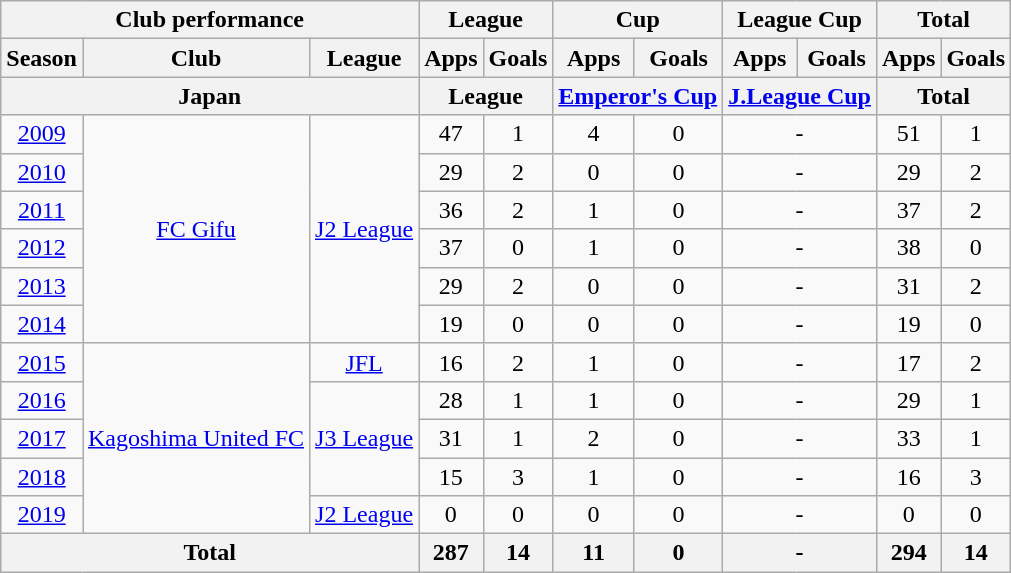<table class="wikitable" style="text-align:center;">
<tr>
<th colspan=3>Club performance</th>
<th colspan=2>League</th>
<th colspan=2>Cup</th>
<th colspan=2>League Cup</th>
<th colspan=2>Total</th>
</tr>
<tr>
<th>Season</th>
<th>Club</th>
<th>League</th>
<th>Apps</th>
<th>Goals</th>
<th>Apps</th>
<th>Goals</th>
<th>Apps</th>
<th>Goals</th>
<th>Apps</th>
<th>Goals</th>
</tr>
<tr>
<th colspan=3>Japan</th>
<th colspan=2>League</th>
<th colspan=2><a href='#'>Emperor's Cup</a></th>
<th colspan=2><a href='#'>J.League Cup</a></th>
<th colspan=2>Total</th>
</tr>
<tr>
<td><a href='#'>2009</a></td>
<td rowspan="6"><a href='#'>FC Gifu</a></td>
<td rowspan="6"><a href='#'>J2 League</a></td>
<td>47</td>
<td>1</td>
<td>4</td>
<td>0</td>
<td colspan=2>-</td>
<td>51</td>
<td>1</td>
</tr>
<tr>
<td><a href='#'>2010</a></td>
<td>29</td>
<td>2</td>
<td>0</td>
<td>0</td>
<td colspan=2>-</td>
<td>29</td>
<td>2</td>
</tr>
<tr>
<td><a href='#'>2011</a></td>
<td>36</td>
<td>2</td>
<td>1</td>
<td>0</td>
<td colspan=2>-</td>
<td>37</td>
<td>2</td>
</tr>
<tr>
<td><a href='#'>2012</a></td>
<td>37</td>
<td>0</td>
<td>1</td>
<td>0</td>
<td colspan=2>-</td>
<td>38</td>
<td>0</td>
</tr>
<tr>
<td><a href='#'>2013</a></td>
<td>29</td>
<td>2</td>
<td>0</td>
<td>0</td>
<td colspan=2>-</td>
<td>31</td>
<td>2</td>
</tr>
<tr>
<td><a href='#'>2014</a></td>
<td>19</td>
<td>0</td>
<td>0</td>
<td>0</td>
<td colspan=2>-</td>
<td>19</td>
<td>0</td>
</tr>
<tr>
<td><a href='#'>2015</a></td>
<td rowspan="5"><a href='#'>Kagoshima United FC</a></td>
<td><a href='#'>JFL</a></td>
<td>16</td>
<td>2</td>
<td>1</td>
<td>0</td>
<td colspan=2>-</td>
<td>17</td>
<td>2</td>
</tr>
<tr>
<td><a href='#'>2016</a></td>
<td rowspan="3"><a href='#'>J3 League</a></td>
<td>28</td>
<td>1</td>
<td>1</td>
<td>0</td>
<td colspan=2>-</td>
<td>29</td>
<td>1</td>
</tr>
<tr>
<td><a href='#'>2017</a></td>
<td>31</td>
<td>1</td>
<td>2</td>
<td>0</td>
<td colspan=2>-</td>
<td>33</td>
<td>1</td>
</tr>
<tr>
<td><a href='#'>2018</a></td>
<td>15</td>
<td>3</td>
<td>1</td>
<td>0</td>
<td colspan=2>-</td>
<td>16</td>
<td>3</td>
</tr>
<tr>
<td><a href='#'>2019</a></td>
<td><a href='#'>J2 League</a></td>
<td>0</td>
<td>0</td>
<td>0</td>
<td>0</td>
<td colspan=2>-</td>
<td>0</td>
<td>0</td>
</tr>
<tr>
<th colspan=3>Total</th>
<th>287</th>
<th>14</th>
<th>11</th>
<th>0</th>
<th colspan=2>-</th>
<th>294</th>
<th>14</th>
</tr>
</table>
